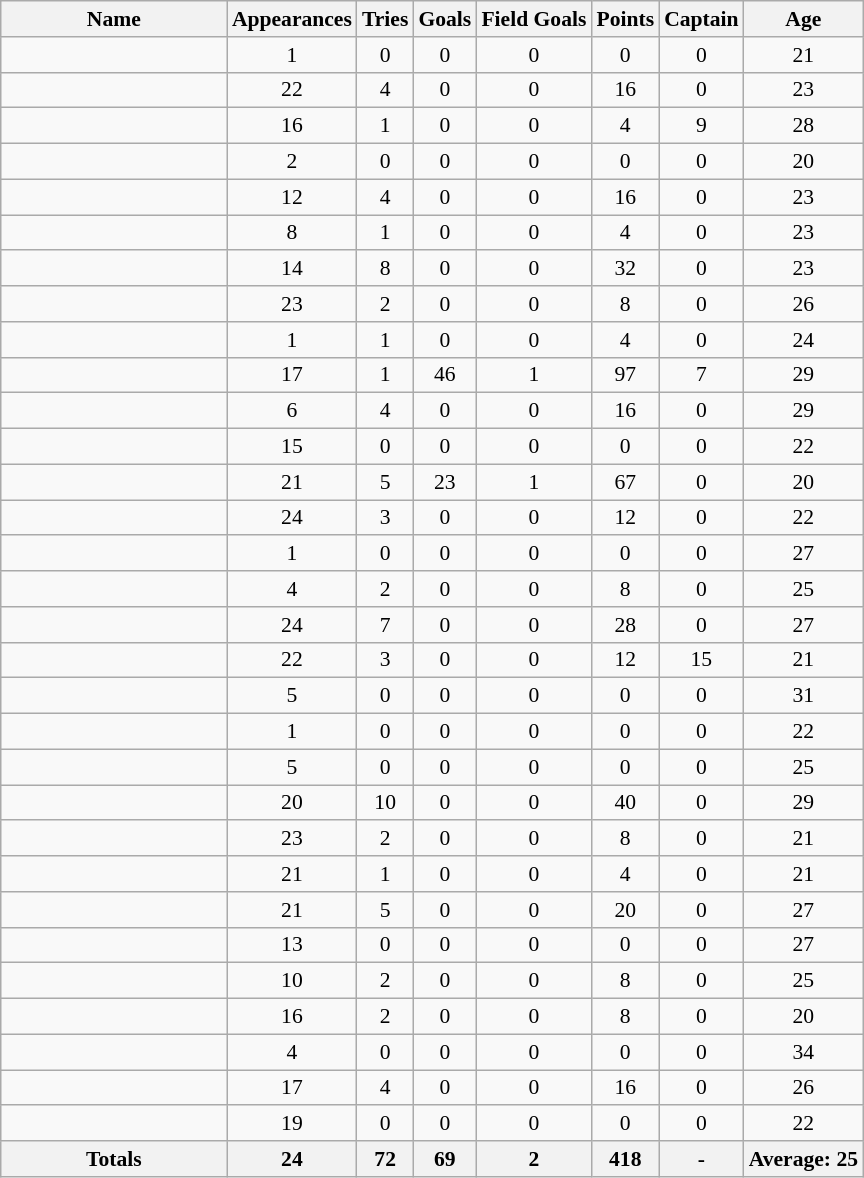<table class="wikitable sortable" style="text-align: center; font-size:90%">
<tr>
<th style="width:10em">Name</th>
<th>Appearances</th>
<th>Tries</th>
<th>Goals</th>
<th>Field Goals</th>
<th>Points</th>
<th>Captain</th>
<th>Age</th>
</tr>
<tr>
<td></td>
<td>1</td>
<td>0</td>
<td>0</td>
<td>0</td>
<td>0</td>
<td>0</td>
<td>21</td>
</tr>
<tr>
<td></td>
<td>22</td>
<td>4</td>
<td>0</td>
<td>0</td>
<td>16</td>
<td>0</td>
<td>23</td>
</tr>
<tr>
<td></td>
<td>16</td>
<td>1</td>
<td>0</td>
<td>0</td>
<td>4</td>
<td>9</td>
<td>28</td>
</tr>
<tr>
<td></td>
<td>2</td>
<td>0</td>
<td>0</td>
<td>0</td>
<td>0</td>
<td>0</td>
<td>20</td>
</tr>
<tr>
<td></td>
<td>12</td>
<td>4</td>
<td>0</td>
<td>0</td>
<td>16</td>
<td>0</td>
<td>23</td>
</tr>
<tr>
<td></td>
<td>8</td>
<td>1</td>
<td>0</td>
<td>0</td>
<td>4</td>
<td>0</td>
<td>23</td>
</tr>
<tr>
<td></td>
<td>14</td>
<td>8</td>
<td>0</td>
<td>0</td>
<td>32</td>
<td>0</td>
<td>23</td>
</tr>
<tr>
<td></td>
<td>23</td>
<td>2</td>
<td>0</td>
<td>0</td>
<td>8</td>
<td>0</td>
<td>26</td>
</tr>
<tr>
<td></td>
<td>1</td>
<td>1</td>
<td>0</td>
<td>0</td>
<td>4</td>
<td>0</td>
<td>24</td>
</tr>
<tr>
<td></td>
<td>17</td>
<td>1</td>
<td>46</td>
<td>1</td>
<td>97</td>
<td>7</td>
<td>29</td>
</tr>
<tr>
<td></td>
<td>6</td>
<td>4</td>
<td>0</td>
<td>0</td>
<td>16</td>
<td>0</td>
<td>29</td>
</tr>
<tr>
<td></td>
<td>15</td>
<td>0</td>
<td>0</td>
<td>0</td>
<td>0</td>
<td>0</td>
<td>22</td>
</tr>
<tr>
<td></td>
<td>21</td>
<td>5</td>
<td>23</td>
<td>1</td>
<td>67</td>
<td>0</td>
<td>20</td>
</tr>
<tr>
<td></td>
<td>24</td>
<td>3</td>
<td>0</td>
<td>0</td>
<td>12</td>
<td>0</td>
<td>22</td>
</tr>
<tr>
<td></td>
<td>1</td>
<td>0</td>
<td>0</td>
<td>0</td>
<td>0</td>
<td>0</td>
<td>27</td>
</tr>
<tr>
<td></td>
<td>4</td>
<td>2</td>
<td>0</td>
<td>0</td>
<td>8</td>
<td>0</td>
<td>25</td>
</tr>
<tr>
<td></td>
<td>24</td>
<td>7</td>
<td>0</td>
<td>0</td>
<td>28</td>
<td>0</td>
<td>27</td>
</tr>
<tr>
<td></td>
<td>22</td>
<td>3</td>
<td>0</td>
<td>0</td>
<td>12</td>
<td>15</td>
<td>21</td>
</tr>
<tr>
<td></td>
<td>5</td>
<td>0</td>
<td>0</td>
<td>0</td>
<td>0</td>
<td>0</td>
<td>31</td>
</tr>
<tr>
<td></td>
<td>1</td>
<td>0</td>
<td>0</td>
<td>0</td>
<td>0</td>
<td>0</td>
<td>22</td>
</tr>
<tr>
<td></td>
<td>5</td>
<td>0</td>
<td>0</td>
<td>0</td>
<td>0</td>
<td>0</td>
<td>25</td>
</tr>
<tr>
<td></td>
<td>20</td>
<td>10</td>
<td>0</td>
<td>0</td>
<td>40</td>
<td>0</td>
<td>29</td>
</tr>
<tr>
<td></td>
<td>23</td>
<td>2</td>
<td>0</td>
<td>0</td>
<td>8</td>
<td>0</td>
<td>21</td>
</tr>
<tr>
<td></td>
<td>21</td>
<td>1</td>
<td>0</td>
<td>0</td>
<td>4</td>
<td>0</td>
<td>21</td>
</tr>
<tr>
<td></td>
<td>21</td>
<td>5</td>
<td>0</td>
<td>0</td>
<td>20</td>
<td>0</td>
<td>27</td>
</tr>
<tr>
<td></td>
<td>13</td>
<td>0</td>
<td>0</td>
<td>0</td>
<td>0</td>
<td>0</td>
<td>27</td>
</tr>
<tr>
<td></td>
<td>10</td>
<td>2</td>
<td>0</td>
<td>0</td>
<td>8</td>
<td>0</td>
<td>25</td>
</tr>
<tr>
<td></td>
<td>16</td>
<td>2</td>
<td>0</td>
<td>0</td>
<td>8</td>
<td>0</td>
<td>20</td>
</tr>
<tr>
<td></td>
<td>4</td>
<td>0</td>
<td>0</td>
<td>0</td>
<td>0</td>
<td>0</td>
<td>34</td>
</tr>
<tr>
<td></td>
<td>17</td>
<td>4</td>
<td>0</td>
<td>0</td>
<td>16</td>
<td>0</td>
<td>26</td>
</tr>
<tr>
<td></td>
<td>19</td>
<td>0</td>
<td>0</td>
<td>0</td>
<td>0</td>
<td>0</td>
<td>22</td>
</tr>
<tr class="sortbottom">
<th>Totals</th>
<th>24</th>
<th>72</th>
<th>69</th>
<th>2</th>
<th>418</th>
<th>-</th>
<th>Average: 25</th>
</tr>
</table>
